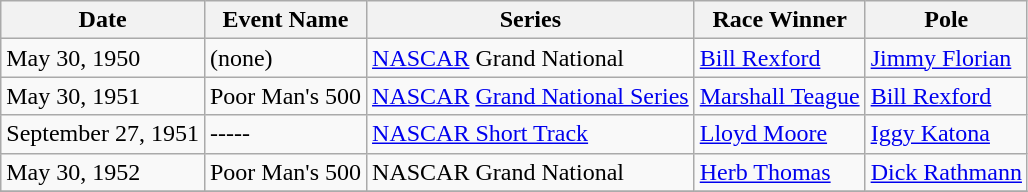<table class="wikitable" border="1">
<tr>
<th>Date</th>
<th>Event Name</th>
<th>Series</th>
<th>Race Winner</th>
<th>Pole</th>
</tr>
<tr>
<td>May 30, 1950</td>
<td>(none)</td>
<td><a href='#'>NASCAR</a> Grand National</td>
<td><a href='#'>Bill Rexford</a></td>
<td><a href='#'>Jimmy Florian</a></td>
</tr>
<tr>
<td>May 30, 1951</td>
<td>Poor Man's 500</td>
<td><a href='#'>NASCAR</a> <a href='#'>Grand National Series</a></td>
<td><a href='#'>Marshall Teague</a></td>
<td><a href='#'>Bill Rexford</a></td>
</tr>
<tr>
<td>September 27, 1951</td>
<td>-----</td>
<td><a href='#'>NASCAR Short Track</a></td>
<td><a href='#'>Lloyd Moore</a></td>
<td><a href='#'>Iggy Katona</a></td>
</tr>
<tr>
<td>May 30, 1952</td>
<td>Poor Man's 500</td>
<td>NASCAR Grand National</td>
<td><a href='#'>Herb Thomas</a></td>
<td><a href='#'>Dick Rathmann</a></td>
</tr>
<tr>
</tr>
</table>
